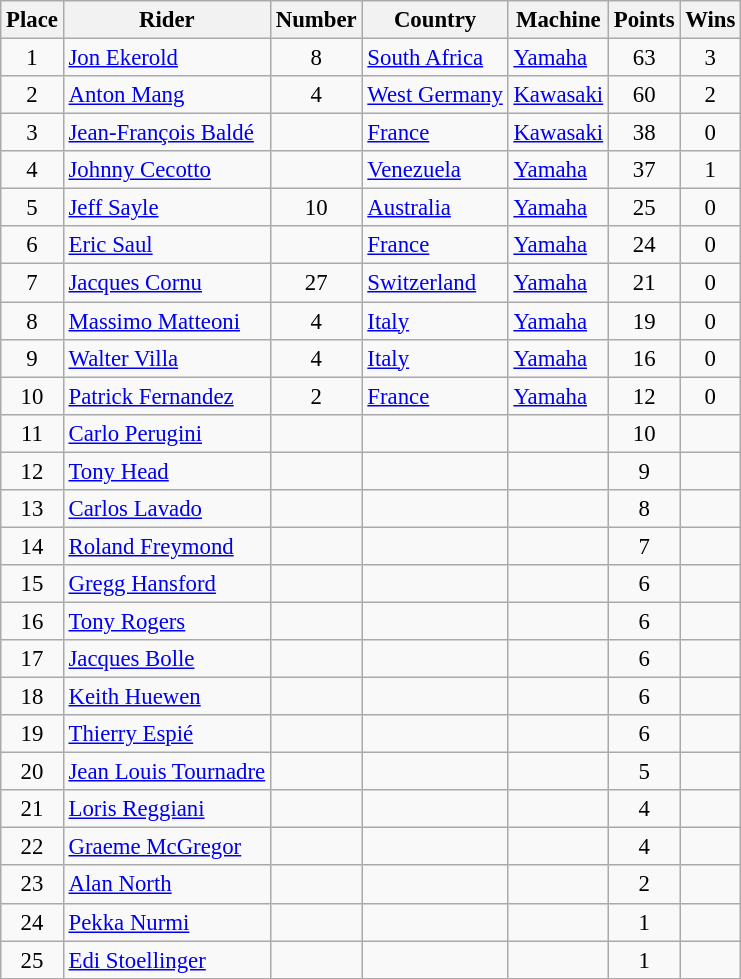<table class="wikitable" style="font-size: 95%;">
<tr>
<th>Place</th>
<th>Rider</th>
<th>Number</th>
<th>Country</th>
<th>Machine</th>
<th>Points</th>
<th>Wins</th>
</tr>
<tr>
<td style="text-align:center;">1</td>
<td> <a href='#'>Jon Ekerold</a></td>
<td style="text-align:center;">8</td>
<td><a href='#'>South Africa</a></td>
<td><a href='#'>Yamaha</a></td>
<td style="text-align:center;">63</td>
<td style="text-align:center;">3</td>
</tr>
<tr>
<td style="text-align:center;">2</td>
<td> <a href='#'>Anton Mang</a></td>
<td style="text-align:center;">4</td>
<td><a href='#'>West Germany</a></td>
<td><a href='#'>Kawasaki</a></td>
<td style="text-align:center;">60</td>
<td style="text-align:center;">2</td>
</tr>
<tr>
<td style="text-align:center;">3</td>
<td> <a href='#'>Jean-François Baldé</a></td>
<td></td>
<td><a href='#'>France</a></td>
<td><a href='#'>Kawasaki</a></td>
<td style="text-align:center;">38</td>
<td style="text-align:center;">0</td>
</tr>
<tr>
<td style="text-align:center;">4</td>
<td> <a href='#'>Johnny Cecotto</a></td>
<td></td>
<td><a href='#'>Venezuela</a></td>
<td><a href='#'>Yamaha</a></td>
<td style="text-align:center;">37</td>
<td style="text-align:center;">1</td>
</tr>
<tr>
<td style="text-align:center;">5</td>
<td> <a href='#'>Jeff Sayle</a></td>
<td style="text-align:center;">10</td>
<td><a href='#'>Australia</a></td>
<td><a href='#'>Yamaha</a></td>
<td style="text-align:center;">25</td>
<td style="text-align:center;">0</td>
</tr>
<tr>
<td style="text-align:center;">6</td>
<td> <a href='#'>Eric Saul</a></td>
<td></td>
<td><a href='#'>France</a></td>
<td><a href='#'>Yamaha</a></td>
<td style="text-align:center;">24</td>
<td style="text-align:center;">0</td>
</tr>
<tr>
<td style="text-align:center;">7</td>
<td> <a href='#'>Jacques Cornu</a></td>
<td style="text-align:center;">27</td>
<td><a href='#'>Switzerland</a></td>
<td><a href='#'>Yamaha</a></td>
<td style="text-align:center;">21</td>
<td style="text-align:center;">0</td>
</tr>
<tr>
<td style="text-align:center;">8</td>
<td> <a href='#'>Massimo Matteoni</a></td>
<td style="text-align:center;">4</td>
<td><a href='#'>Italy</a></td>
<td><a href='#'>Yamaha</a></td>
<td style="text-align:center;">19</td>
<td style="text-align:center;">0</td>
</tr>
<tr>
<td style="text-align:center;">9</td>
<td> <a href='#'>Walter Villa</a></td>
<td style="text-align:center;">4</td>
<td><a href='#'>Italy</a></td>
<td><a href='#'>Yamaha</a></td>
<td style="text-align:center;">16</td>
<td style="text-align:center;">0</td>
</tr>
<tr>
<td style="text-align:center;">10</td>
<td> <a href='#'>Patrick Fernandez</a></td>
<td style="text-align:center;">2</td>
<td><a href='#'>France</a></td>
<td><a href='#'>Yamaha</a></td>
<td style="text-align:center;">12</td>
<td style="text-align:center;">0</td>
</tr>
<tr>
<td style="text-align:center;">11</td>
<td><a href='#'>Carlo Perugini</a></td>
<td style="text-align:center;"></td>
<td></td>
<td></td>
<td style="text-align:center;">10</td>
<td style="text-align:center;"></td>
</tr>
<tr>
<td style="text-align:center;">12</td>
<td><a href='#'>Tony Head</a></td>
<td style="text-align:center;"></td>
<td></td>
<td></td>
<td style="text-align:center;">9</td>
<td style="text-align:center;"></td>
</tr>
<tr>
<td style="text-align:center;">13</td>
<td><a href='#'>Carlos Lavado</a></td>
<td style="text-align:center;"></td>
<td></td>
<td></td>
<td style="text-align:center;">8</td>
<td style="text-align:center;"></td>
</tr>
<tr>
<td style="text-align:center;">14</td>
<td><a href='#'>Roland Freymond</a></td>
<td style="text-align:center;"></td>
<td></td>
<td></td>
<td style="text-align:center;">7</td>
<td style="text-align:center;"></td>
</tr>
<tr>
<td style="text-align:center;">15</td>
<td><a href='#'>Gregg Hansford</a></td>
<td style="text-align:center;"></td>
<td></td>
<td></td>
<td style="text-align:center;">6</td>
<td style="text-align:center;"></td>
</tr>
<tr>
<td style="text-align:center;">16</td>
<td><a href='#'>Tony Rogers</a></td>
<td style="text-align:center;"></td>
<td></td>
<td></td>
<td style="text-align:center;">6</td>
<td style="text-align:center;"></td>
</tr>
<tr>
<td style="text-align:center;">17</td>
<td><a href='#'>Jacques Bolle</a></td>
<td style="text-align:center;"></td>
<td></td>
<td></td>
<td style="text-align:center;">6</td>
<td style="text-align:center;"></td>
</tr>
<tr>
<td style="text-align:center;">18</td>
<td><a href='#'>Keith Huewen</a></td>
<td style="text-align:center;"></td>
<td></td>
<td></td>
<td style="text-align:center;">6</td>
<td style="text-align:center;"></td>
</tr>
<tr>
<td style="text-align:center;">19</td>
<td><a href='#'>Thierry Espié</a></td>
<td style="text-align:center;"></td>
<td></td>
<td></td>
<td style="text-align:center;">6</td>
<td style="text-align:center;"></td>
</tr>
<tr>
<td style="text-align:center;">20</td>
<td><a href='#'>Jean Louis Tournadre</a></td>
<td style="text-align:center;"></td>
<td></td>
<td></td>
<td style="text-align:center;">5</td>
<td style="text-align:center;"></td>
</tr>
<tr>
<td style="text-align:center;">21</td>
<td><a href='#'>Loris Reggiani</a></td>
<td style="text-align:center;"></td>
<td></td>
<td></td>
<td style="text-align:center;">4</td>
<td style="text-align:center;"></td>
</tr>
<tr>
<td style="text-align:center;">22</td>
<td><a href='#'>Graeme McGregor</a></td>
<td style="text-align:center;"></td>
<td></td>
<td></td>
<td style="text-align:center;">4</td>
<td style="text-align:center;"></td>
</tr>
<tr>
<td style="text-align:center;">23</td>
<td><a href='#'>Alan North</a></td>
<td style="text-align:center;"></td>
<td></td>
<td></td>
<td style="text-align:center;">2</td>
<td style="text-align:center;"></td>
</tr>
<tr>
<td style="text-align:center;">24</td>
<td><a href='#'>Pekka Nurmi</a></td>
<td style="text-align:center;"></td>
<td></td>
<td></td>
<td style="text-align:center;">1</td>
<td style="text-align:center;"></td>
</tr>
<tr>
<td style="text-align:center;">25</td>
<td><a href='#'>Edi Stoellinger</a></td>
<td style="text-align:center;"></td>
<td></td>
<td></td>
<td style="text-align:center;">1</td>
<td style="text-align:center;"></td>
</tr>
</table>
